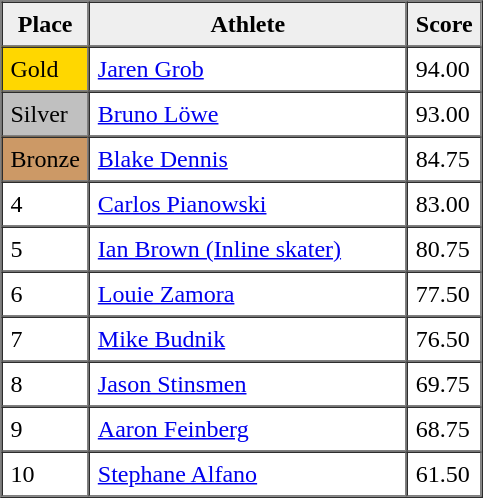<table border=1 cellpadding=5 cellspacing=0>
<tr>
<th style="background:#efefef;" width="20">Place</th>
<th style="background:#efefef;" width="200">Athlete</th>
<th style="background:#efefef;" width="20">Score</th>
</tr>
<tr align=left>
<td style="background:gold;">Gold</td>
<td><a href='#'>Jaren Grob</a></td>
<td>94.00</td>
</tr>
<tr align=left>
<td style="background:silver;">Silver</td>
<td><a href='#'>Bruno Löwe</a></td>
<td>93.00</td>
</tr>
<tr align=left>
<td style="background:#CC9966;">Bronze</td>
<td><a href='#'>Blake Dennis</a></td>
<td>84.75</td>
</tr>
<tr align=left>
<td>4</td>
<td><a href='#'>Carlos Pianowski</a></td>
<td>83.00</td>
</tr>
<tr align=left>
<td>5</td>
<td><a href='#'>Ian Brown (Inline skater)</a></td>
<td>80.75</td>
</tr>
<tr align=left>
<td>6</td>
<td><a href='#'>Louie Zamora</a></td>
<td>77.50</td>
</tr>
<tr align=left>
<td>7</td>
<td><a href='#'>Mike Budnik</a></td>
<td>76.50</td>
</tr>
<tr align=left>
<td>8</td>
<td><a href='#'>Jason Stinsmen</a></td>
<td>69.75</td>
</tr>
<tr align=left>
<td>9</td>
<td><a href='#'>Aaron Feinberg</a></td>
<td>68.75</td>
</tr>
<tr align=left>
<td>10</td>
<td><a href='#'>Stephane Alfano</a></td>
<td>61.50</td>
</tr>
</table>
